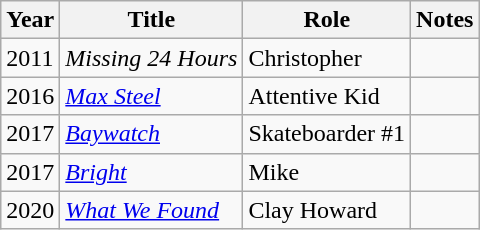<table class="wikitable sortable">
<tr>
<th>Year</th>
<th>Title</th>
<th>Role</th>
<th>Notes</th>
</tr>
<tr>
<td>2011</td>
<td><em>Missing 24 Hours</em></td>
<td>Christopher</td>
<td></td>
</tr>
<tr>
<td>2016</td>
<td><em><a href='#'>Max Steel</a></em></td>
<td>Attentive Kid</td>
<td></td>
</tr>
<tr>
<td>2017</td>
<td><em><a href='#'>Baywatch</a></em></td>
<td>Skateboarder #1</td>
<td></td>
</tr>
<tr>
<td>2017</td>
<td><em><a href='#'>Bright</a></em></td>
<td>Mike</td>
<td></td>
</tr>
<tr>
<td>2020</td>
<td><em><a href='#'>What We Found</a></em></td>
<td>Clay Howard</td>
<td></td>
</tr>
</table>
